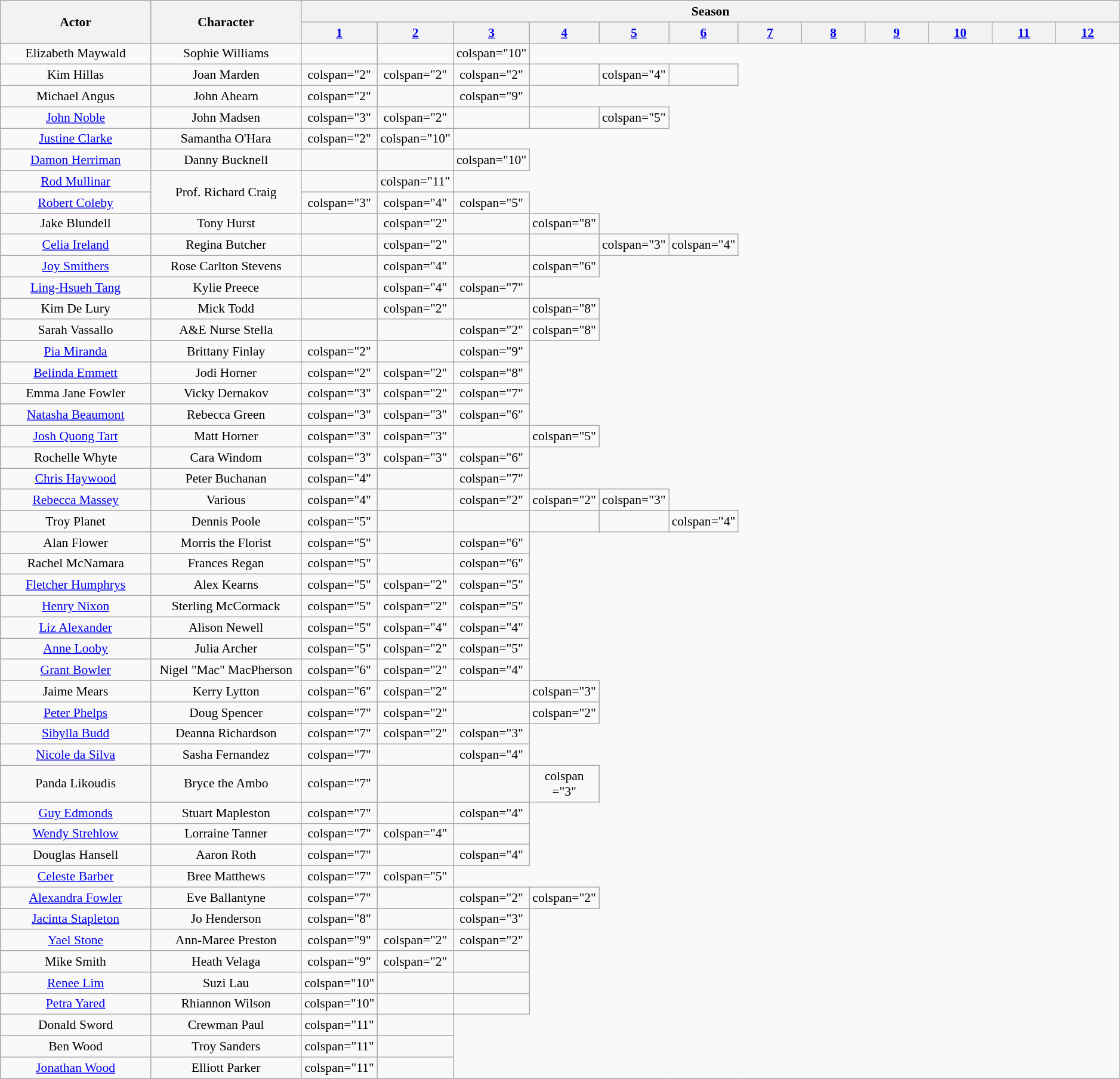<table class="wikitable plainrowheaders" style="text-align:center; width:99%; font-size:90%">
<tr>
<th rowspan="2" style="width:14%;" scope="col">Actor</th>
<th rowspan="2" style="width:14%;" scope="col">Character</th>
<th colspan="12">Season</th>
</tr>
<tr>
<th scope="col" style="width:6%;"><a href='#'>1</a></th>
<th scope="col" style="width:6%;"><a href='#'>2</a></th>
<th scope="col" style="width:6%;"><a href='#'>3</a></th>
<th scope="col" style="width:6%;"><a href='#'>4</a></th>
<th scope="col" style="width:6%;"><a href='#'>5</a></th>
<th scope="col" style="width:6%;"><a href='#'>6</a></th>
<th scope="col" style="width:6%;"><a href='#'>7</a></th>
<th scope="col" style="width:6%;"><a href='#'>8</a></th>
<th scope="col" style="width:6%;"><a href='#'>9</a></th>
<th scope="col" style="width:6%;"><a href='#'>10</a></th>
<th scope="col" style="width:6%;"><a href='#'>11</a></th>
<th scope="col" style="width:6%;"><a href='#'>12</a></th>
</tr>
<tr>
<td>Elizabeth Maywald</td>
<td>Sophie Williams</td>
<td></td>
<td></td>
<td>colspan="10" </td>
</tr>
<tr>
<td>Kim Hillas</td>
<td>Joan Marden</td>
<td>colspan="2" </td>
<td>colspan="2" </td>
<td>colspan="2" </td>
<td></td>
<td>colspan="4" </td>
<td></td>
</tr>
<tr>
<td>Michael Angus</td>
<td>John Ahearn</td>
<td>colspan="2" </td>
<td></td>
<td>colspan="9" </td>
</tr>
<tr>
<td><a href='#'>John Noble</a></td>
<td>John Madsen</td>
<td>colspan="3" </td>
<td>colspan="2" </td>
<td></td>
<td></td>
<td>colspan="5" </td>
</tr>
<tr>
<td><a href='#'>Justine Clarke</a></td>
<td>Samantha O'Hara</td>
<td>colspan="2" </td>
<td>colspan="10" </td>
</tr>
<tr>
<td><a href='#'>Damon Herriman</a></td>
<td>Danny Bucknell</td>
<td></td>
<td></td>
<td>colspan="10" </td>
</tr>
<tr>
<td><a href='#'>Rod Mullinar</a></td>
<td rowspan="2">Prof. Richard Craig</td>
<td></td>
<td>colspan="11" </td>
</tr>
<tr>
<td><a href='#'>Robert Coleby</a></td>
<td>colspan="3" </td>
<td>colspan="4" </td>
<td>colspan="5" </td>
</tr>
<tr>
<td>Jake Blundell</td>
<td>Tony Hurst</td>
<td></td>
<td>colspan="2" </td>
<td></td>
<td>colspan="8" </td>
</tr>
<tr>
<td><a href='#'>Celia Ireland</a></td>
<td>Regina Butcher</td>
<td></td>
<td>colspan="2" </td>
<td></td>
<td></td>
<td>colspan="3" </td>
<td>colspan="4" </td>
</tr>
<tr>
<td><a href='#'>Joy Smithers</a></td>
<td>Rose Carlton Stevens</td>
<td></td>
<td>colspan="4" </td>
<td></td>
<td>colspan="6" </td>
</tr>
<tr>
<td><a href='#'>Ling-Hsueh Tang</a></td>
<td>Kylie Preece</td>
<td></td>
<td>colspan="4" </td>
<td>colspan="7" </td>
</tr>
<tr>
<td>Kim De Lury</td>
<td>Mick Todd</td>
<td></td>
<td>colspan="2" </td>
<td></td>
<td>colspan="8" </td>
</tr>
<tr>
<td>Sarah Vassallo</td>
<td>A&E Nurse Stella</td>
<td></td>
<td></td>
<td>colspan="2" </td>
<td>colspan="8" </td>
</tr>
<tr>
<td><a href='#'>Pia Miranda</a></td>
<td>Brittany Finlay</td>
<td>colspan="2" </td>
<td></td>
<td>colspan="9" </td>
</tr>
<tr>
<td><a href='#'>Belinda Emmett</a></td>
<td>Jodi Horner</td>
<td>colspan="2" </td>
<td>colspan="2" </td>
<td>colspan="8" </td>
</tr>
<tr>
<td>Emma Jane Fowler</td>
<td>Vicky Dernakov</td>
<td>colspan="3" </td>
<td>colspan="2" </td>
<td>colspan="7" </td>
</tr>
<tr>
</tr>
<tr>
<td><a href='#'>Natasha Beaumont</a></td>
<td>Rebecca Green</td>
<td>colspan="3" </td>
<td>colspan="3" </td>
<td>colspan="6" </td>
</tr>
<tr>
<td><a href='#'>Josh Quong Tart</a></td>
<td>Matt Horner</td>
<td>colspan="3" </td>
<td>colspan="3" </td>
<td></td>
<td>colspan="5" </td>
</tr>
<tr>
<td>Rochelle Whyte</td>
<td>Cara Windom</td>
<td>colspan="3" </td>
<td>colspan="3" </td>
<td>colspan="6" </td>
</tr>
<tr>
<td><a href='#'>Chris Haywood</a></td>
<td>Peter Buchanan</td>
<td>colspan="4" </td>
<td></td>
<td>colspan="7" </td>
</tr>
<tr>
<td><a href='#'>Rebecca Massey</a></td>
<td>Various</td>
<td>colspan="4" </td>
<td></td>
<td>colspan="2" </td>
<td>colspan="2" </td>
<td>colspan="3" </td>
</tr>
<tr>
<td>Troy Planet</td>
<td>Dennis Poole</td>
<td>colspan="5" </td>
<td></td>
<td></td>
<td></td>
<td></td>
<td>colspan="4" </td>
</tr>
<tr>
<td>Alan Flower</td>
<td>Morris the Florist</td>
<td>colspan="5" </td>
<td></td>
<td>colspan="6" </td>
</tr>
<tr>
<td>Rachel McNamara</td>
<td>Frances Regan</td>
<td>colspan="5" </td>
<td></td>
<td>colspan="6" </td>
</tr>
<tr>
<td><a href='#'>Fletcher Humphrys</a></td>
<td>Alex Kearns</td>
<td>colspan="5" </td>
<td>colspan="2" </td>
<td>colspan="5" </td>
</tr>
<tr>
<td><a href='#'>Henry Nixon</a></td>
<td>Sterling McCormack</td>
<td>colspan="5" </td>
<td>colspan="2" </td>
<td>colspan="5" </td>
</tr>
<tr>
<td><a href='#'>Liz Alexander</a></td>
<td>Alison Newell</td>
<td>colspan="5" </td>
<td>colspan="4" </td>
<td>colspan="4" </td>
</tr>
<tr>
<td><a href='#'>Anne Looby</a></td>
<td>Julia Archer</td>
<td>colspan="5" </td>
<td>colspan="2" </td>
<td>colspan="5" </td>
</tr>
<tr>
<td><a href='#'>Grant Bowler</a></td>
<td>Nigel "Mac" MacPherson</td>
<td>colspan="6" </td>
<td>colspan="2" </td>
<td>colspan="4" </td>
</tr>
<tr>
<td>Jaime Mears</td>
<td>Kerry Lytton</td>
<td>colspan="6" </td>
<td>colspan="2" </td>
<td></td>
<td>colspan="3" </td>
</tr>
<tr>
<td><a href='#'>Peter Phelps</a></td>
<td>Doug Spencer</td>
<td>colspan="7" </td>
<td>colspan="2" </td>
<td></td>
<td>colspan="2" </td>
</tr>
<tr>
<td><a href='#'>Sibylla Budd</a></td>
<td>Deanna Richardson</td>
<td>colspan="7" </td>
<td>colspan="2" </td>
<td>colspan="3" </td>
</tr>
<tr>
<td><a href='#'>Nicole da Silva</a></td>
<td>Sasha Fernandez</td>
<td>colspan="7" </td>
<td></td>
<td>colspan="4" </td>
</tr>
<tr>
<td>Panda Likoudis</td>
<td>Bryce the Ambo</td>
<td>colspan="7" </td>
<td></td>
<td></td>
<td>colspan ="3" </td>
</tr>
<tr>
</tr>
<tr>
<td><a href='#'>Guy Edmonds</a></td>
<td>Stuart Mapleston</td>
<td>colspan="7" </td>
<td></td>
<td>colspan="4" </td>
</tr>
<tr>
<td><a href='#'>Wendy Strehlow</a></td>
<td>Lorraine Tanner</td>
<td>colspan="7" </td>
<td>colspan="4" </td>
<td></td>
</tr>
<tr>
<td>Douglas Hansell</td>
<td>Aaron Roth</td>
<td>colspan="7" </td>
<td></td>
<td>colspan="4" </td>
</tr>
<tr>
<td><a href='#'>Celeste Barber</a></td>
<td>Bree Matthews</td>
<td>colspan="7" </td>
<td>colspan="5" </td>
</tr>
<tr>
<td><a href='#'>Alexandra Fowler</a></td>
<td>Eve Ballantyne</td>
<td>colspan="7" </td>
<td></td>
<td>colspan="2" </td>
<td>colspan="2" </td>
</tr>
<tr>
<td><a href='#'>Jacinta Stapleton</a></td>
<td>Jo Henderson</td>
<td>colspan="8" </td>
<td></td>
<td>colspan="3" </td>
</tr>
<tr>
<td><a href='#'>Yael Stone</a></td>
<td>Ann-Maree Preston</td>
<td>colspan="9" </td>
<td>colspan="2" </td>
<td>colspan="2" </td>
</tr>
<tr>
<td>Mike Smith</td>
<td>Heath Velaga</td>
<td>colspan="9" </td>
<td>colspan="2" </td>
<td></td>
</tr>
<tr>
<td><a href='#'>Renee Lim</a></td>
<td>Suzi Lau</td>
<td>colspan="10" </td>
<td></td>
<td></td>
</tr>
<tr>
<td><a href='#'>Petra Yared</a></td>
<td>Rhiannon Wilson</td>
<td>colspan="10" </td>
<td></td>
<td></td>
</tr>
<tr>
<td>Donald Sword</td>
<td>Crewman Paul</td>
<td>colspan="11" </td>
<td></td>
</tr>
<tr>
<td>Ben Wood</td>
<td>Troy Sanders</td>
<td>colspan="11" </td>
<td></td>
</tr>
<tr>
<td><a href='#'>Jonathan Wood</a></td>
<td>Elliott Parker</td>
<td>colspan="11" </td>
<td></td>
</tr>
</table>
